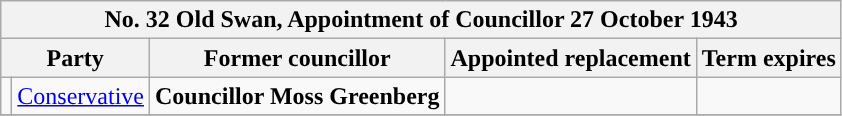<table class="wikitable">
<tr>
<th colspan="5"><strong>No. 32 Old Swan, Appointment of Councillor 27 October 1943</strong></th>
</tr>
<tr>
<th colspan="2">Party</th>
<th>Former councillor</th>
<th>Appointed replacement</th>
<th>Term expires</th>
</tr>
<tr>
<td style="background-color:"></td>
<td><a href='#'>Conservative</a></td>
<td><strong>Councillor Moss Greenberg</strong></td>
<td></td>
<td></td>
</tr>
<tr>
</tr>
</table>
